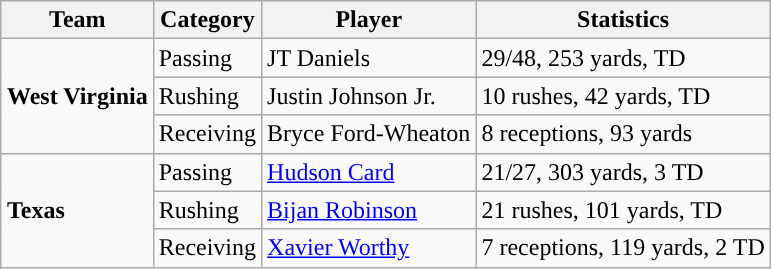<table class="wikitable" style="float: right;">
<tr>
<th>Team</th>
<th>Category</th>
<th>Player</th>
<th>Statistics</th>
</tr>
<tr>
<td rowspan=3><strong>West Virginia</strong></td>
<td>Passing</td>
<td>JT Daniels</td>
<td>29/48, 253 yards, TD</td>
</tr>
<tr>
<td>Rushing</td>
<td>Justin Johnson Jr.</td>
<td>10 rushes, 42 yards, TD</td>
</tr>
<tr>
<td>Receiving</td>
<td>Bryce Ford-Wheaton</td>
<td>8 receptions, 93 yards</td>
</tr>
<tr>
<td rowspan=3><strong>Texas</strong></td>
<td>Passing</td>
<td><a href='#'>Hudson Card</a></td>
<td>21/27, 303 yards, 3 TD</td>
</tr>
<tr>
<td>Rushing</td>
<td><a href='#'>Bijan Robinson</a></td>
<td>21 rushes, 101 yards, TD</td>
</tr>
<tr>
<td>Receiving</td>
<td><a href='#'>Xavier Worthy</a></td>
<td>7 receptions, 119 yards, 2 TD</td>
</tr>
</table>
